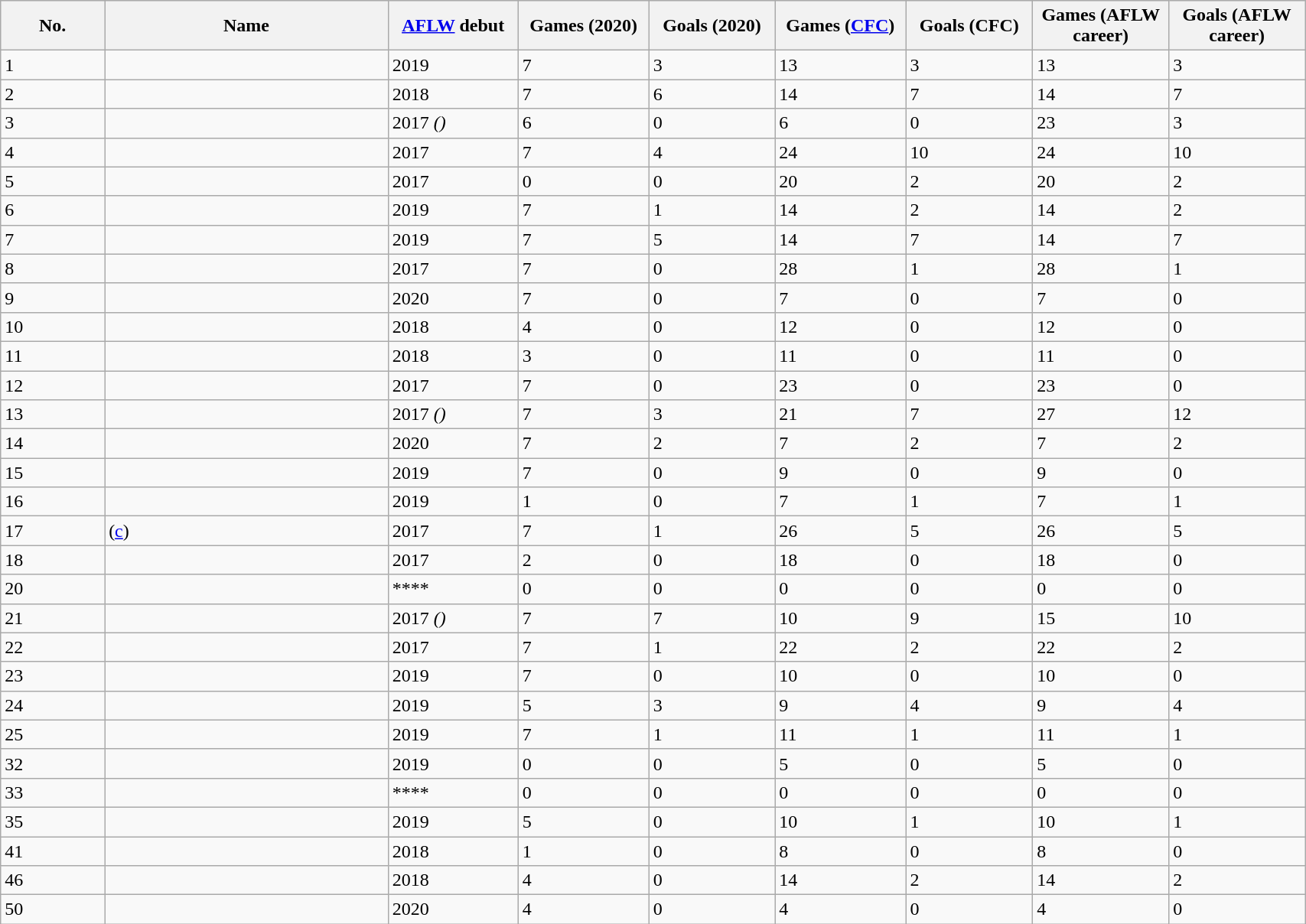<table class="wikitable sortable" style="width:90%;">
<tr style="background:#efefef;">
<th width=2%>No.</th>
<th width=6%>Name</th>
<th width=2%><a href='#'>AFLW</a> debut</th>
<th width=2%>Games (2020)</th>
<th width=2%>Goals (2020)</th>
<th width=2%>Games (<a href='#'>CFC</a>)</th>
<th width=2%>Goals (CFC)</th>
<th width=2%>Games (AFLW career)</th>
<th width=2%>Goals (AFLW career)</th>
</tr>
<tr>
<td align=left>1</td>
<td></td>
<td>2019</td>
<td>7</td>
<td>3</td>
<td>13</td>
<td>3</td>
<td>13</td>
<td>3</td>
</tr>
<tr>
<td align=left>2</td>
<td></td>
<td>2018</td>
<td>7</td>
<td>6</td>
<td>14</td>
<td>7</td>
<td>14</td>
<td>7</td>
</tr>
<tr>
<td align=left>3</td>
<td></td>
<td>2017 <em>()</em></td>
<td>6</td>
<td>0</td>
<td>6</td>
<td>0</td>
<td>23</td>
<td>3</td>
</tr>
<tr>
<td align=left>4</td>
<td></td>
<td>2017</td>
<td>7</td>
<td>4</td>
<td>24</td>
<td>10</td>
<td>24</td>
<td>10</td>
</tr>
<tr>
<td align=left>5</td>
<td></td>
<td>2017</td>
<td>0</td>
<td>0</td>
<td>20</td>
<td>2</td>
<td>20</td>
<td>2</td>
</tr>
<tr>
<td align=left>6</td>
<td></td>
<td>2019</td>
<td>7</td>
<td>1</td>
<td>14</td>
<td>2</td>
<td>14</td>
<td>2</td>
</tr>
<tr>
<td align=left>7</td>
<td></td>
<td>2019</td>
<td>7</td>
<td>5</td>
<td>14</td>
<td>7</td>
<td>14</td>
<td>7</td>
</tr>
<tr>
<td align=left>8</td>
<td></td>
<td>2017</td>
<td>7</td>
<td>0</td>
<td>28</td>
<td>1</td>
<td>28</td>
<td>1</td>
</tr>
<tr>
<td align=left>9</td>
<td></td>
<td>2020</td>
<td>7</td>
<td>0</td>
<td>7</td>
<td>0</td>
<td>7</td>
<td>0</td>
</tr>
<tr>
<td align=left>10</td>
<td></td>
<td>2018</td>
<td>4</td>
<td>0</td>
<td>12</td>
<td>0</td>
<td>12</td>
<td>0</td>
</tr>
<tr>
<td align=left>11</td>
<td></td>
<td>2018</td>
<td>3</td>
<td>0</td>
<td>11</td>
<td>0</td>
<td>11</td>
<td>0</td>
</tr>
<tr>
<td align=left>12</td>
<td></td>
<td>2017</td>
<td>7</td>
<td>0</td>
<td>23</td>
<td>0</td>
<td>23</td>
<td>0</td>
</tr>
<tr>
<td align=left>13</td>
<td></td>
<td>2017 <em>()</em></td>
<td>7</td>
<td>3</td>
<td>21</td>
<td>7</td>
<td>27</td>
<td>12</td>
</tr>
<tr>
<td align=left>14</td>
<td></td>
<td>2020</td>
<td>7</td>
<td>2</td>
<td>7</td>
<td>2</td>
<td>7</td>
<td>2</td>
</tr>
<tr>
<td align=left>15</td>
<td></td>
<td>2019</td>
<td>7</td>
<td>0</td>
<td>9</td>
<td>0</td>
<td>9</td>
<td>0</td>
</tr>
<tr>
<td align=left>16</td>
<td></td>
<td>2019</td>
<td>1</td>
<td>0</td>
<td>7</td>
<td>1</td>
<td>7</td>
<td>1</td>
</tr>
<tr>
<td align=left>17</td>
<td> (<a href='#'>c</a>)</td>
<td>2017</td>
<td>7</td>
<td>1</td>
<td>26</td>
<td>5</td>
<td>26</td>
<td>5</td>
</tr>
<tr>
<td align=left>18</td>
<td></td>
<td>2017</td>
<td>2</td>
<td>0</td>
<td>18</td>
<td>0</td>
<td>18</td>
<td>0</td>
</tr>
<tr>
<td align=left>20</td>
<td></td>
<td>****</td>
<td>0</td>
<td>0</td>
<td>0</td>
<td>0</td>
<td>0</td>
<td>0</td>
</tr>
<tr>
<td align=left>21</td>
<td></td>
<td>2017 <em>()</em></td>
<td>7</td>
<td>7</td>
<td>10</td>
<td>9</td>
<td>15</td>
<td>10</td>
</tr>
<tr>
<td align=left>22</td>
<td></td>
<td>2017</td>
<td>7</td>
<td>1</td>
<td>22</td>
<td>2</td>
<td>22</td>
<td>2</td>
</tr>
<tr>
<td align=left>23</td>
<td></td>
<td>2019</td>
<td>7</td>
<td>0</td>
<td>10</td>
<td>0</td>
<td>10</td>
<td>0</td>
</tr>
<tr>
<td align=left>24</td>
<td></td>
<td>2019</td>
<td>5</td>
<td>3</td>
<td>9</td>
<td>4</td>
<td>9</td>
<td>4</td>
</tr>
<tr>
<td align=left>25</td>
<td></td>
<td>2019</td>
<td>7</td>
<td>1</td>
<td>11</td>
<td>1</td>
<td>11</td>
<td>1</td>
</tr>
<tr>
<td align=left>32</td>
<td></td>
<td>2019</td>
<td>0</td>
<td>0</td>
<td>5</td>
<td>0</td>
<td>5</td>
<td>0</td>
</tr>
<tr>
<td align=left>33</td>
<td></td>
<td>****</td>
<td>0</td>
<td>0</td>
<td>0</td>
<td>0</td>
<td>0</td>
<td>0</td>
</tr>
<tr>
<td align=left>35</td>
<td></td>
<td>2019</td>
<td>5</td>
<td>0</td>
<td>10</td>
<td>1</td>
<td>10</td>
<td>1</td>
</tr>
<tr>
<td align=left>41</td>
<td></td>
<td>2018</td>
<td>1</td>
<td>0</td>
<td>8</td>
<td>0</td>
<td>8</td>
<td>0</td>
</tr>
<tr>
<td align=left>46</td>
<td></td>
<td>2018</td>
<td>4</td>
<td>0</td>
<td>14</td>
<td>2</td>
<td>14</td>
<td>2</td>
</tr>
<tr>
<td align=left>50</td>
<td></td>
<td>2020</td>
<td>4</td>
<td>0</td>
<td>4</td>
<td>0</td>
<td>4</td>
<td>0</td>
</tr>
</table>
